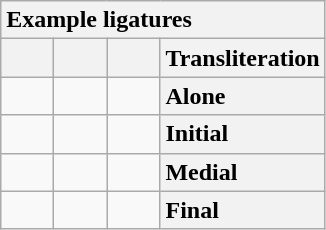<table class="wikitable" style="text-align: center; display: inline-table;">
<tr>
<th colspan="4" style="text-align: left">Example ligatures</th>
</tr>
<tr>
<th style="min-width: 1.75em"></th>
<th style="min-width: 1.75em"></th>
<th style="min-width: 1.75em"></th>
<th style="text-align: left">Transliteration</th>
</tr>
<tr>
<td></td>
<td></td>
<td></td>
<th style="text-align: left">Alone</th>
</tr>
<tr>
<td></td>
<td></td>
<td></td>
<th style="text-align: left">Initial</th>
</tr>
<tr>
<td></td>
<td></td>
<td></td>
<th style="text-align: left">Medial</th>
</tr>
<tr>
<td></td>
<td></td>
<td></td>
<th style="text-align: left">Final</th>
</tr>
</table>
